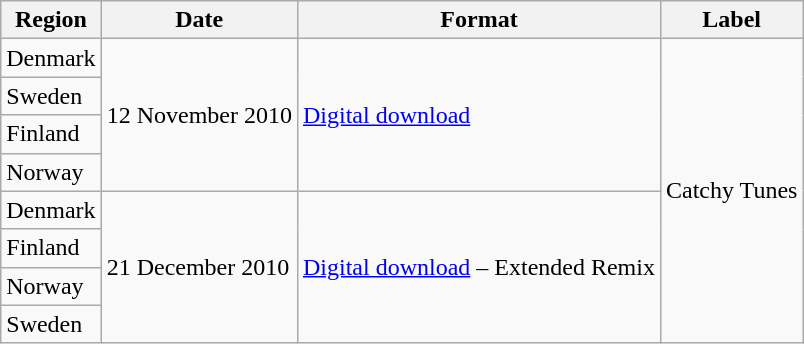<table class=wikitable>
<tr>
<th>Region</th>
<th>Date</th>
<th>Format</th>
<th>Label</th>
</tr>
<tr>
<td>Denmark</td>
<td rowspan="4">12 November 2010</td>
<td rowspan="4"><a href='#'>Digital download</a></td>
<td rowspan="8">Catchy Tunes</td>
</tr>
<tr>
<td>Sweden</td>
</tr>
<tr>
<td>Finland</td>
</tr>
<tr>
<td>Norway</td>
</tr>
<tr>
<td>Denmark</td>
<td rowspan="4">21 December 2010</td>
<td rowspan="4"><a href='#'>Digital download</a> – Extended Remix</td>
</tr>
<tr>
<td>Finland</td>
</tr>
<tr>
<td>Norway</td>
</tr>
<tr>
<td>Sweden</td>
</tr>
</table>
